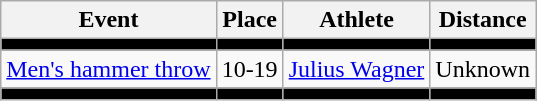<table class=wikitable>
<tr>
<th>Event</th>
<th>Place</th>
<th>Athlete</th>
<th>Distance</th>
</tr>
<tr bgcolor=black>
<td></td>
<td></td>
<td></td>
<td></td>
</tr>
<tr align=center>
<td align=left><a href='#'>Men's hammer throw</a></td>
<td>10-19</td>
<td align=left><a href='#'>Julius Wagner</a></td>
<td>Unknown</td>
</tr>
<tr bgcolor=black>
<td></td>
<td></td>
<td></td>
<td></td>
</tr>
</table>
